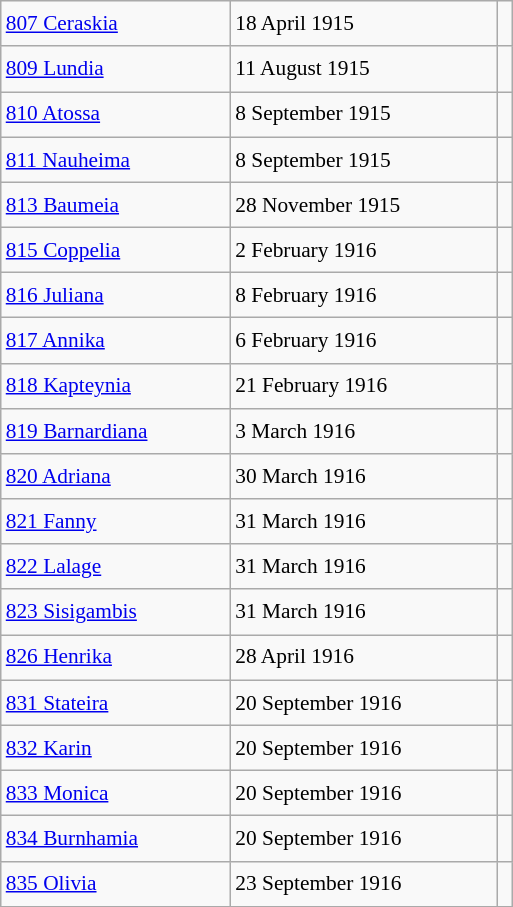<table class="wikitable" style="font-size: 89%; float: left; width: 24em; margin-right: 1em; line-height: 1.65em !important; height: 540px;">
<tr>
<td><a href='#'>807 Ceraskia</a></td>
<td>18 April 1915</td>
<td><small></small></td>
</tr>
<tr>
<td><a href='#'>809 Lundia</a></td>
<td>11 August 1915</td>
<td><small></small></td>
</tr>
<tr>
<td><a href='#'>810 Atossa</a></td>
<td>8 September 1915</td>
<td><small></small></td>
</tr>
<tr>
<td><a href='#'>811 Nauheima</a></td>
<td>8 September 1915</td>
<td><small></small></td>
</tr>
<tr>
<td><a href='#'>813 Baumeia</a></td>
<td>28 November 1915</td>
<td><small></small></td>
</tr>
<tr>
<td><a href='#'>815 Coppelia</a></td>
<td>2 February 1916</td>
<td><small></small></td>
</tr>
<tr>
<td><a href='#'>816 Juliana</a></td>
<td>8 February 1916</td>
<td><small></small></td>
</tr>
<tr>
<td><a href='#'>817 Annika</a></td>
<td>6 February 1916</td>
<td><small></small></td>
</tr>
<tr>
<td><a href='#'>818 Kapteynia</a></td>
<td>21 February 1916</td>
<td><small></small></td>
</tr>
<tr>
<td><a href='#'>819 Barnardiana</a></td>
<td>3 March 1916</td>
<td><small></small></td>
</tr>
<tr>
<td><a href='#'>820 Adriana</a></td>
<td>30 March 1916</td>
<td><small></small></td>
</tr>
<tr>
<td><a href='#'>821 Fanny</a></td>
<td>31 March 1916</td>
<td><small></small></td>
</tr>
<tr>
<td><a href='#'>822 Lalage</a></td>
<td>31 March 1916</td>
<td><small></small></td>
</tr>
<tr>
<td><a href='#'>823 Sisigambis</a></td>
<td>31 March 1916</td>
<td><small></small></td>
</tr>
<tr>
<td><a href='#'>826 Henrika</a></td>
<td>28 April 1916</td>
<td><small></small></td>
</tr>
<tr>
<td><a href='#'>831 Stateira</a></td>
<td>20 September 1916</td>
<td><small></small></td>
</tr>
<tr>
<td><a href='#'>832 Karin</a></td>
<td>20 September 1916</td>
<td><small></small></td>
</tr>
<tr>
<td><a href='#'>833 Monica</a></td>
<td>20 September 1916</td>
<td><small></small></td>
</tr>
<tr>
<td><a href='#'>834 Burnhamia</a></td>
<td>20 September 1916</td>
<td><small></small></td>
</tr>
<tr>
<td><a href='#'>835 Olivia</a></td>
<td>23 September 1916</td>
<td><small></small></td>
</tr>
</table>
